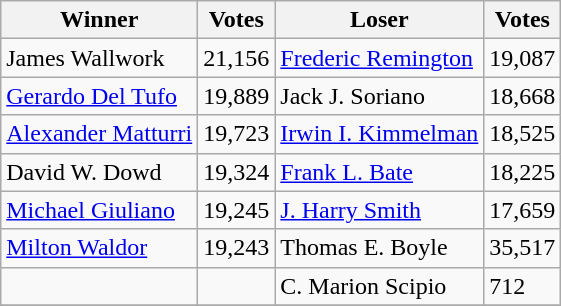<table class="wikitable">
<tr>
<th>Winner</th>
<th>Votes</th>
<th>Loser</th>
<th>Votes</th>
</tr>
<tr>
<td>James Wallwork</td>
<td>21,156</td>
<td><a href='#'>Frederic Remington</a></td>
<td>19,087</td>
</tr>
<tr>
<td><a href='#'>Gerardo Del Tufo</a></td>
<td>19,889</td>
<td>Jack J. Soriano</td>
<td>18,668</td>
</tr>
<tr>
<td><a href='#'>Alexander Matturri</a></td>
<td>19,723</td>
<td><a href='#'>Irwin I. Kimmelman</a></td>
<td>18,525</td>
</tr>
<tr>
<td>David W. Dowd</td>
<td>19,324</td>
<td><a href='#'>Frank L. Bate</a></td>
<td>18,225</td>
</tr>
<tr>
<td><a href='#'>Michael Giuliano</a></td>
<td>19,245</td>
<td><a href='#'>J. Harry Smith</a></td>
<td>17,659</td>
</tr>
<tr>
<td><a href='#'>Milton Waldor</a></td>
<td>19,243</td>
<td>Thomas E. Boyle</td>
<td>35,517</td>
</tr>
<tr>
<td></td>
<td></td>
<td>C. Marion Scipio</td>
<td>712</td>
</tr>
<tr>
</tr>
</table>
